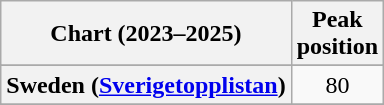<table class="wikitable sortable plainrowheaders" style="text-align:center">
<tr>
<th scope="col">Chart (2023–2025)</th>
<th scope="col">Peak<br>position</th>
</tr>
<tr>
</tr>
<tr>
</tr>
<tr>
<th scope="row">Sweden (<a href='#'>Sverigetopplistan</a>)</th>
<td>80</td>
</tr>
<tr>
</tr>
</table>
